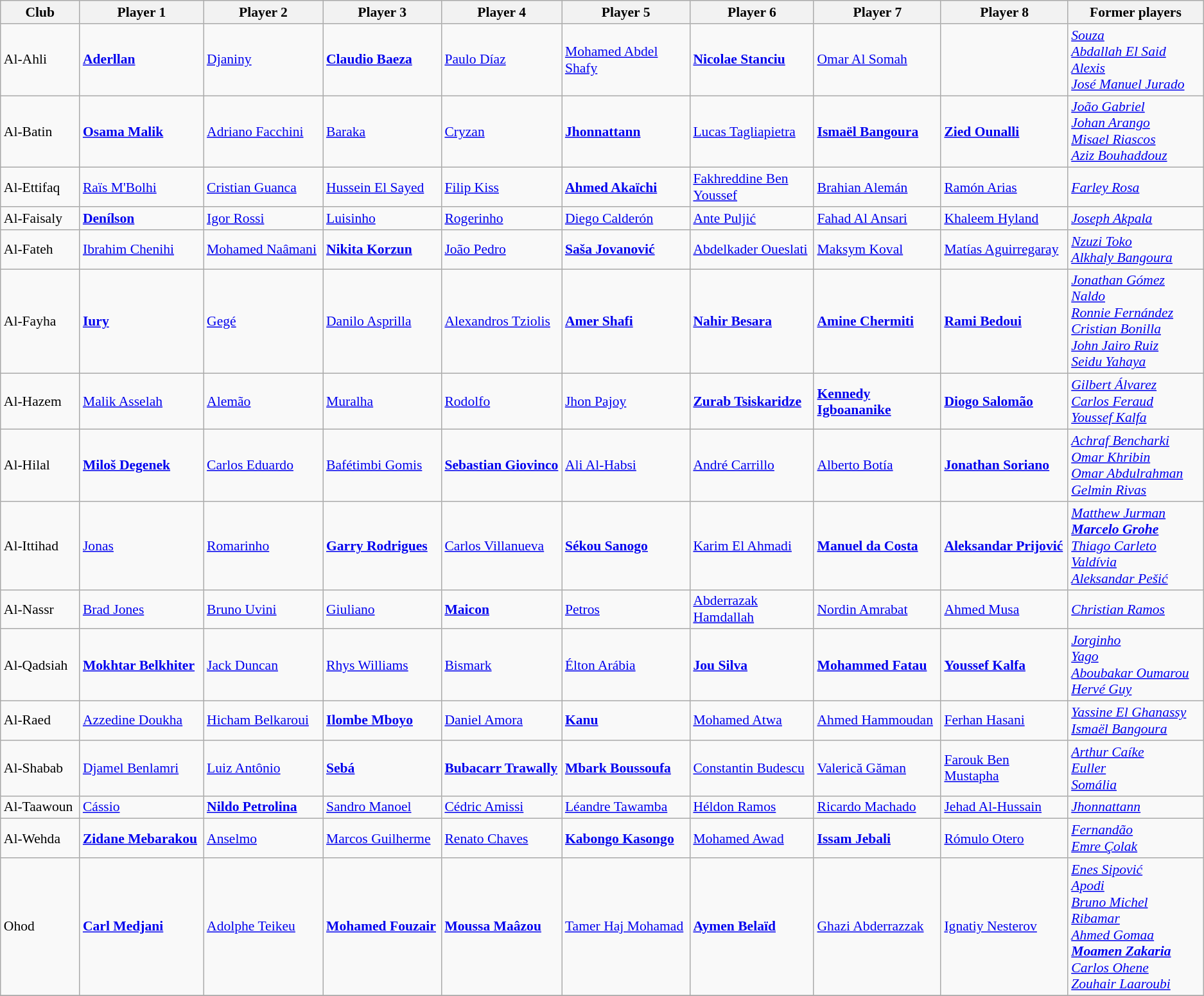<table class="wikitable" border="1" style="text-align: left; font-size:90%">
<tr>
<th width="120">Club</th>
<th width="220">Player 1</th>
<th width="220">Player 2</th>
<th width="220">Player 3</th>
<th width="220">Player 4</th>
<th width="220">Player 5</th>
<th width="220">Player 6</th>
<th width="220">Player 7</th>
<th width="220">Player 8</th>
<th width="240">Former players</th>
</tr>
<tr>
<td>Al-Ahli</td>
<td> <strong><a href='#'>Aderllan</a></strong></td>
<td> <a href='#'>Djaniny</a></td>
<td> <strong><a href='#'>Claudio Baeza</a></strong></td>
<td> <a href='#'>Paulo Díaz</a></td>
<td> <a href='#'>Mohamed Abdel Shafy</a></td>
<td> <strong><a href='#'>Nicolae Stanciu</a></strong></td>
<td> <a href='#'>Omar Al Somah</a></td>
<td></td>
<td> <em><a href='#'>Souza</a></em><br>  <em><a href='#'>Abdallah El Said</a></em><br> <em><a href='#'>Alexis</a></em><br> <em><a href='#'>José Manuel Jurado</a></em></td>
</tr>
<tr>
<td>Al-Batin</td>
<td> <strong><a href='#'>Osama Malik</a></strong></td>
<td> <a href='#'>Adriano Facchini</a></td>
<td> <a href='#'>Baraka</a></td>
<td> <a href='#'>Cryzan</a></td>
<td> <strong><a href='#'>Jhonnattann</a></strong></td>
<td> <a href='#'>Lucas Tagliapietra</a></td>
<td> <strong><a href='#'>Ismaël Bangoura</a></strong></td>
<td> <strong><a href='#'>Zied Ounalli</a></strong></td>
<td> <em><a href='#'>João Gabriel</a></em><br>  <em><a href='#'>Johan Arango</a></em><br> <em><a href='#'>Misael Riascos</a></em><br> <em><a href='#'>Aziz Bouhaddouz</a></em></td>
</tr>
<tr>
<td>Al-Ettifaq</td>
<td> <a href='#'>Raïs M'Bolhi</a></td>
<td> <a href='#'>Cristian Guanca</a></td>
<td> <a href='#'>Hussein El Sayed</a></td>
<td> <a href='#'>Filip Kiss</a></td>
<td> <strong><a href='#'>Ahmed Akaïchi</a></strong></td>
<td> <a href='#'>Fakhreddine Ben Youssef</a></td>
<td> <a href='#'>Brahian Alemán</a></td>
<td> <a href='#'>Ramón Arias</a></td>
<td> <em><a href='#'>Farley Rosa</a></em></td>
</tr>
<tr>
<td>Al-Faisaly</td>
<td> <strong><a href='#'>Denílson</a></strong></td>
<td> <a href='#'>Igor Rossi</a></td>
<td> <a href='#'>Luisinho</a></td>
<td> <a href='#'>Rogerinho</a></td>
<td> <a href='#'>Diego Calderón</a></td>
<td> <a href='#'>Ante Puljić</a></td>
<td> <a href='#'>Fahad Al Ansari</a></td>
<td> <a href='#'>Khaleem Hyland</a></td>
<td> <em><a href='#'>Joseph Akpala</a></em></td>
</tr>
<tr>
<td>Al-Fateh</td>
<td> <a href='#'>Ibrahim Chenihi</a></td>
<td> <a href='#'>Mohamed Naâmani</a></td>
<td> <strong><a href='#'>Nikita Korzun</a></strong></td>
<td> <a href='#'>João Pedro</a></td>
<td> <strong><a href='#'>Saša Jovanović</a></strong></td>
<td> <a href='#'>Abdelkader Oueslati</a></td>
<td> <a href='#'>Maksym Koval</a></td>
<td> <a href='#'>Matías Aguirregaray</a></td>
<td> <em><a href='#'>Nzuzi Toko</a></em><br>  <em><a href='#'>Alkhaly Bangoura</a></em></td>
</tr>
<tr>
<td>Al-Fayha</td>
<td> <strong><a href='#'>Iury</a></strong></td>
<td> <a href='#'>Gegé</a></td>
<td> <a href='#'>Danilo Asprilla</a></td>
<td> <a href='#'>Alexandros Tziolis</a></td>
<td> <strong><a href='#'>Amer Shafi</a></strong></td>
<td> <strong><a href='#'>Nahir Besara</a></strong></td>
<td> <strong><a href='#'>Amine Chermiti</a></strong></td>
<td> <strong><a href='#'>Rami Bedoui</a></strong></td>
<td> <em><a href='#'>Jonathan Gómez</a></em><br>  <em><a href='#'>Naldo</a></em><br> <em><a href='#'>Ronnie Fernández</a></em><br>  <em><a href='#'>Cristian Bonilla</a></em><br> <em><a href='#'>John Jairo Ruiz</a></em><br> <em><a href='#'>Seidu Yahaya</a></em></td>
</tr>
<tr>
<td>Al-Hazem</td>
<td> <a href='#'>Malik Asselah</a></td>
<td> <a href='#'>Alemão</a></td>
<td> <a href='#'>Muralha</a></td>
<td> <a href='#'>Rodolfo</a></td>
<td> <a href='#'>Jhon Pajoy</a></td>
<td> <strong><a href='#'>Zurab Tsiskaridze</a></strong></td>
<td> <strong><a href='#'>Kennedy Igboananike</a></strong></td>
<td> <strong><a href='#'>Diogo Salomão</a></strong></td>
<td> <em><a href='#'>Gilbert Álvarez</a></em><br>  <em><a href='#'>Carlos Feraud</a></em><br> <em><a href='#'>Youssef Kalfa</a></em></td>
</tr>
<tr>
<td>Al-Hilal</td>
<td> <strong><a href='#'>Miloš Degenek</a></strong></td>
<td> <a href='#'>Carlos Eduardo</a></td>
<td> <a href='#'>Bafétimbi Gomis</a></td>
<td> <strong><a href='#'>Sebastian Giovinco</a></strong></td>
<td> <a href='#'>Ali Al-Habsi</a></td>
<td> <a href='#'>André Carrillo</a></td>
<td> <a href='#'>Alberto Botía</a></td>
<td> <strong><a href='#'>Jonathan Soriano</a></strong></td>
<td> <em><a href='#'>Achraf Bencharki</a></em><br> <em><a href='#'>Omar Khribin</a></em><br> <em><a href='#'>Omar Abdulrahman</a></em><br>  <em><a href='#'>Gelmin Rivas</a></em></td>
</tr>
<tr>
<td>Al-Ittihad</td>
<td> <a href='#'>Jonas</a></td>
<td> <a href='#'>Romarinho</a></td>
<td> <strong><a href='#'>Garry Rodrigues</a></strong></td>
<td> <a href='#'>Carlos Villanueva</a></td>
<td> <strong><a href='#'>Sékou Sanogo</a></strong></td>
<td> <a href='#'>Karim El Ahmadi</a></td>
<td> <strong><a href='#'>Manuel da Costa</a></strong></td>
<td> <strong><a href='#'>Aleksandar Prijović</a></strong></td>
<td> <em><a href='#'>Matthew Jurman</a></em><br> <strong><em><a href='#'>Marcelo Grohe</a></em></strong><br> <em><a href='#'>Thiago Carleto</a></em><br> <em><a href='#'>Valdívia</a></em><br>  <em><a href='#'>Aleksandar Pešić</a></em></td>
</tr>
<tr>
<td>Al-Nassr</td>
<td> <a href='#'>Brad Jones</a></td>
<td> <a href='#'>Bruno Uvini</a></td>
<td> <a href='#'>Giuliano</a></td>
<td> <strong><a href='#'>Maicon</a></strong></td>
<td> <a href='#'>Petros</a></td>
<td> <a href='#'>Abderrazak Hamdallah</a></td>
<td> <a href='#'>Nordin Amrabat</a></td>
<td> <a href='#'>Ahmed Musa</a></td>
<td> <em><a href='#'>Christian Ramos</a></em></td>
</tr>
<tr>
<td>Al-Qadsiah</td>
<td> <strong><a href='#'>Mokhtar Belkhiter</a></strong></td>
<td> <a href='#'>Jack Duncan</a></td>
<td> <a href='#'>Rhys Williams</a></td>
<td> <a href='#'>Bismark</a></td>
<td> <a href='#'>Élton Arábia</a></td>
<td> <strong><a href='#'>Jou Silva</a></strong></td>
<td> <strong><a href='#'>Mohammed Fatau</a></strong></td>
<td> <strong><a href='#'>Youssef Kalfa</a></strong></td>
<td> <em><a href='#'>Jorginho</a></em><br>  <em><a href='#'>Yago</a></em><br> <em><a href='#'>Aboubakar Oumarou</a></em><br>  <em><a href='#'>Hervé Guy</a></em></td>
</tr>
<tr>
<td>Al-Raed</td>
<td> <a href='#'>Azzedine Doukha</a></td>
<td> <a href='#'>Hicham Belkaroui</a></td>
<td> <strong><a href='#'>Ilombe Mboyo</a></strong></td>
<td> <a href='#'>Daniel Amora</a></td>
<td> <strong><a href='#'>Kanu</a></strong></td>
<td> <a href='#'>Mohamed Atwa</a></td>
<td> <a href='#'>Ahmed Hammoudan</a></td>
<td> <a href='#'>Ferhan Hasani</a></td>
<td> <em><a href='#'>Yassine El Ghanassy</a></em><br>  <em><a href='#'>Ismaël Bangoura</a></em></td>
</tr>
<tr>
<td>Al-Shabab</td>
<td> <a href='#'>Djamel Benlamri</a></td>
<td> <a href='#'>Luiz Antônio</a></td>
<td> <strong><a href='#'>Sebá</a></strong></td>
<td> <strong><a href='#'>Bubacarr Trawally</a></strong></td>
<td> <strong><a href='#'>Mbark Boussoufa</a></strong></td>
<td> <a href='#'>Constantin Budescu</a></td>
<td> <a href='#'>Valerică Găman</a></td>
<td> <a href='#'>Farouk Ben Mustapha</a></td>
<td> <em><a href='#'>Arthur Caíke</a></em><br> <em><a href='#'>Euller</a></em><br>  <em><a href='#'>Somália</a></em></td>
</tr>
<tr>
<td>Al-Taawoun</td>
<td> <a href='#'>Cássio</a></td>
<td> <strong><a href='#'>Nildo Petrolina</a></strong></td>
<td> <a href='#'>Sandro Manoel</a></td>
<td> <a href='#'>Cédric Amissi</a></td>
<td> <a href='#'>Léandre Tawamba</a></td>
<td> <a href='#'>Héldon Ramos</a></td>
<td> <a href='#'>Ricardo Machado</a></td>
<td> <a href='#'>Jehad Al-Hussain</a></td>
<td> <em><a href='#'>Jhonnattann</a></em></td>
</tr>
<tr>
<td>Al-Wehda</td>
<td> <strong><a href='#'>Zidane Mebarakou</a></strong></td>
<td> <a href='#'>Anselmo</a></td>
<td> <a href='#'>Marcos Guilherme</a></td>
<td> <a href='#'>Renato Chaves</a></td>
<td> <strong><a href='#'>Kabongo Kasongo</a></strong></td>
<td> <a href='#'>Mohamed Awad</a></td>
<td> <strong><a href='#'>Issam Jebali</a></strong></td>
<td> <a href='#'>Rómulo Otero</a></td>
<td> <em><a href='#'>Fernandão</a></em><br> <em><a href='#'>Emre Çolak</a></em></td>
</tr>
<tr>
<td>Ohod</td>
<td> <strong><a href='#'>Carl Medjani</a></strong></td>
<td> <a href='#'>Adolphe Teikeu</a></td>
<td> <strong><a href='#'>Mohamed Fouzair</a></strong></td>
<td> <strong><a href='#'>Moussa Maâzou</a></strong></td>
<td> <a href='#'>Tamer Haj Mohamad</a></td>
<td> <strong><a href='#'>Aymen Belaïd</a></strong></td>
<td> <a href='#'>Ghazi Abderrazzak</a></td>
<td> <a href='#'>Ignatiy Nesterov</a></td>
<td> <em><a href='#'>Enes Sipović</a></em><br>  <em><a href='#'>Apodi</a></em><br> <em><a href='#'>Bruno Michel</a></em><br>  <em><a href='#'>Ribamar</a></em><br> <em><a href='#'>Ahmed Gomaa</a></em><br> <strong><em><a href='#'>Moamen Zakaria</a></em></strong><br> <em><a href='#'>Carlos Ohene</a></em><br> <em><a href='#'>Zouhair Laaroubi</a></em></td>
</tr>
<tr>
</tr>
</table>
